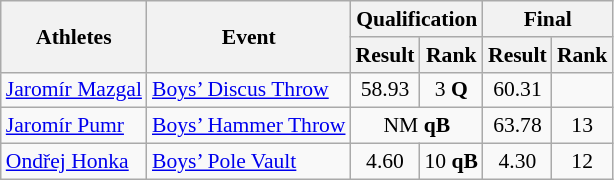<table class="wikitable" border="1" style="font-size:90%">
<tr>
<th rowspan=2>Athletes</th>
<th rowspan=2>Event</th>
<th colspan=2>Qualification</th>
<th colspan=2>Final</th>
</tr>
<tr>
<th>Result</th>
<th>Rank</th>
<th>Result</th>
<th>Rank</th>
</tr>
<tr>
<td><a href='#'>Jaromír Mazgal</a></td>
<td><a href='#'>Boys’ Discus Throw</a></td>
<td align=center>58.93</td>
<td align=center>3 <strong>Q</strong></td>
<td align=center>60.31</td>
<td align=center></td>
</tr>
<tr>
<td><a href='#'>Jaromír Pumr</a></td>
<td><a href='#'>Boys’ Hammer Throw</a></td>
<td align=center colspan=2>NM <strong>qB</strong></td>
<td align=center>63.78</td>
<td align=center>13</td>
</tr>
<tr>
<td><a href='#'>Ondřej Honka</a></td>
<td><a href='#'>Boys’ Pole Vault</a></td>
<td align=center>4.60</td>
<td align=center>10 <strong>qB</strong></td>
<td align=center>4.30</td>
<td align=center>12</td>
</tr>
</table>
